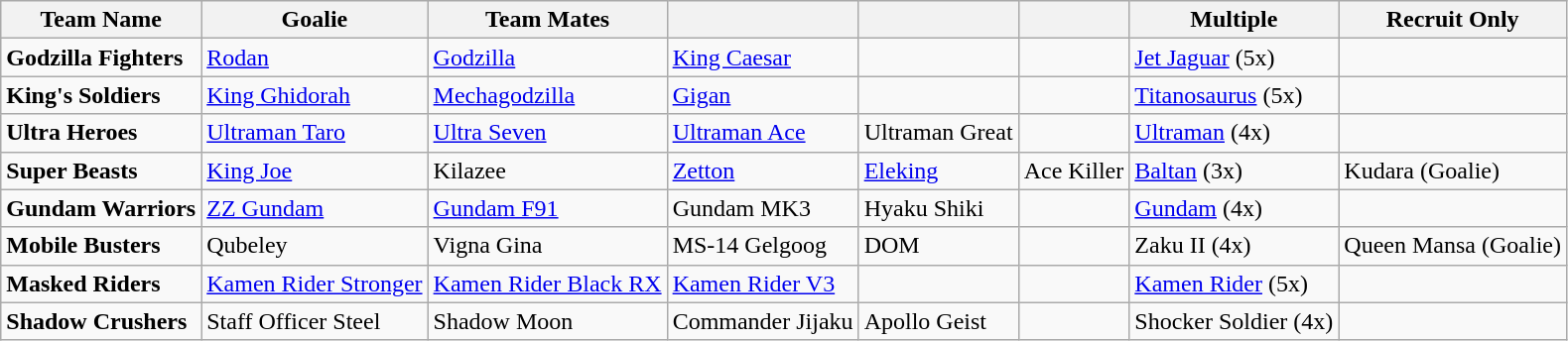<table class="wikitable">
<tr>
<th>Team Name</th>
<th>Goalie</th>
<th>Team Mates</th>
<th></th>
<th></th>
<th></th>
<th>Multiple</th>
<th>Recruit Only</th>
</tr>
<tr>
<td><strong>Godzilla Fighters</strong></td>
<td><a href='#'>Rodan</a></td>
<td><a href='#'>Godzilla</a></td>
<td><a href='#'>King Caesar</a></td>
<td></td>
<td></td>
<td><a href='#'>Jet Jaguar</a> (5x)</td>
<td></td>
</tr>
<tr>
<td><strong>King's Soldiers</strong></td>
<td><a href='#'>King Ghidorah</a></td>
<td><a href='#'>Mechagodzilla</a></td>
<td><a href='#'>Gigan</a></td>
<td></td>
<td></td>
<td><a href='#'>Titanosaurus</a> (5x)</td>
<td></td>
</tr>
<tr>
<td><strong>Ultra Heroes</strong></td>
<td><a href='#'>Ultraman Taro</a></td>
<td><a href='#'>Ultra Seven</a></td>
<td><a href='#'>Ultraman Ace</a></td>
<td>Ultraman Great</td>
<td></td>
<td><a href='#'>Ultraman</a> (4x)</td>
<td></td>
</tr>
<tr>
<td><strong>Super Beasts</strong></td>
<td><a href='#'>King Joe</a></td>
<td>Kilazee</td>
<td><a href='#'>Zetton</a></td>
<td><a href='#'>Eleking</a></td>
<td>Ace Killer</td>
<td><a href='#'>Baltan</a> (3x)</td>
<td>Kudara (Goalie)</td>
</tr>
<tr>
<td><strong>Gundam Warriors</strong></td>
<td><a href='#'>ZZ Gundam</a></td>
<td><a href='#'>Gundam F91</a></td>
<td>Gundam MK3</td>
<td>Hyaku Shiki</td>
<td></td>
<td><a href='#'>Gundam</a> (4x)</td>
<td></td>
</tr>
<tr>
<td><strong>Mobile Busters</strong></td>
<td>Qubeley</td>
<td>Vigna Gina</td>
<td>MS-14 Gelgoog</td>
<td>DOM</td>
<td></td>
<td>Zaku II (4x)</td>
<td>Queen Mansa (Goalie)</td>
</tr>
<tr>
<td><strong>Masked Riders</strong></td>
<td><a href='#'>Kamen Rider Stronger</a></td>
<td><a href='#'>Kamen Rider Black RX</a></td>
<td><a href='#'>Kamen Rider V3</a></td>
<td></td>
<td></td>
<td><a href='#'>Kamen Rider</a> (5x)</td>
<td></td>
</tr>
<tr>
<td><strong>Shadow Crushers</strong></td>
<td>Staff Officer Steel</td>
<td>Shadow Moon</td>
<td>Commander Jijaku</td>
<td>Apollo Geist</td>
<td></td>
<td>Shocker Soldier (4x)</td>
<td></td>
</tr>
</table>
